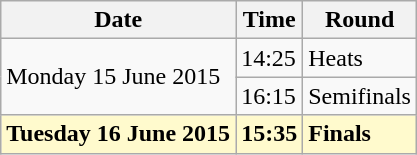<table class="wikitable">
<tr>
<th>Date</th>
<th>Time</th>
<th>Round</th>
</tr>
<tr>
<td rowspan=2>Monday 15 June 2015</td>
<td>14:25</td>
<td>Heats</td>
</tr>
<tr>
<td>16:15</td>
<td>Semifinals</td>
</tr>
<tr>
<td style=background:lemonchiffon><strong>Tuesday 16 June 2015</strong></td>
<td style=background:lemonchiffon><strong>15:35</strong></td>
<td style=background:lemonchiffon><strong>Finals</strong></td>
</tr>
</table>
